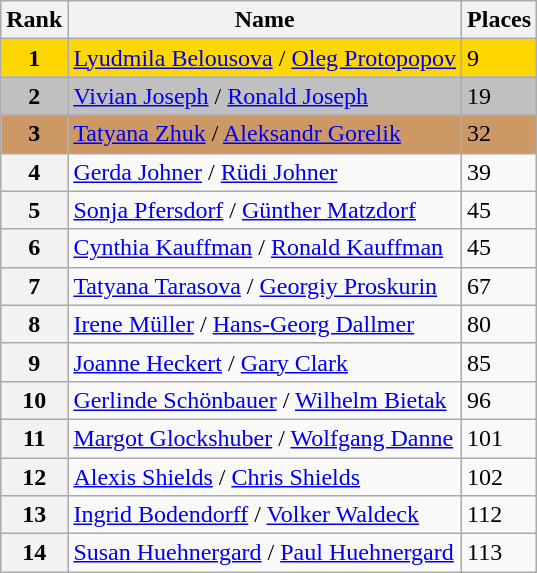<table class="wikitable">
<tr>
<th>Rank</th>
<th>Name</th>
<th>Places</th>
</tr>
<tr bgcolor=gold>
<td align=center><strong>1</strong></td>
<td> <a href='#'>Lyudmila Belousova</a> / <a href='#'>Oleg Protopopov</a></td>
<td>9</td>
</tr>
<tr bgcolor=silver>
<td align=center><strong>2</strong></td>
<td> <a href='#'>Vivian Joseph</a> / <a href='#'>Ronald Joseph</a></td>
<td>19</td>
</tr>
<tr bgcolor=cc9966>
<td align=center><strong>3</strong></td>
<td> <a href='#'>Tatyana Zhuk</a> / <a href='#'>Aleksandr Gorelik</a></td>
<td>32</td>
</tr>
<tr>
<th>4</th>
<td> <a href='#'>Gerda Johner</a> / <a href='#'>Rüdi Johner</a></td>
<td>39</td>
</tr>
<tr>
<th>5</th>
<td> <a href='#'>Sonja Pfersdorf</a> / <a href='#'>Günther Matzdorf</a></td>
<td>45</td>
</tr>
<tr>
<th>6</th>
<td> <a href='#'>Cynthia Kauffman</a> / <a href='#'>Ronald Kauffman</a></td>
<td>45</td>
</tr>
<tr>
<th>7</th>
<td> <a href='#'>Tatyana Tarasova</a> / <a href='#'>Georgiy Proskurin</a></td>
<td>67</td>
</tr>
<tr>
<th>8</th>
<td> <a href='#'>Irene Müller</a> / <a href='#'>Hans-Georg Dallmer</a></td>
<td>80</td>
</tr>
<tr>
<th>9</th>
<td> <a href='#'>Joanne Heckert</a> / <a href='#'>Gary Clark</a></td>
<td>85</td>
</tr>
<tr>
<th>10</th>
<td> <a href='#'>Gerlinde Schönbauer</a> / <a href='#'>Wilhelm Bietak</a></td>
<td>96</td>
</tr>
<tr>
<th>11</th>
<td> <a href='#'>Margot Glockshuber</a> / <a href='#'>Wolfgang Danne</a></td>
<td>101</td>
</tr>
<tr>
<th>12</th>
<td> <a href='#'>Alexis Shields</a> / <a href='#'>Chris Shields</a></td>
<td>102</td>
</tr>
<tr>
<th>13</th>
<td> <a href='#'>Ingrid Bodendorff</a> / <a href='#'>Volker Waldeck</a></td>
<td>112</td>
</tr>
<tr>
<th>14</th>
<td> <a href='#'>Susan Huehnergard</a> / <a href='#'>Paul Huehnergard</a></td>
<td>113</td>
</tr>
</table>
